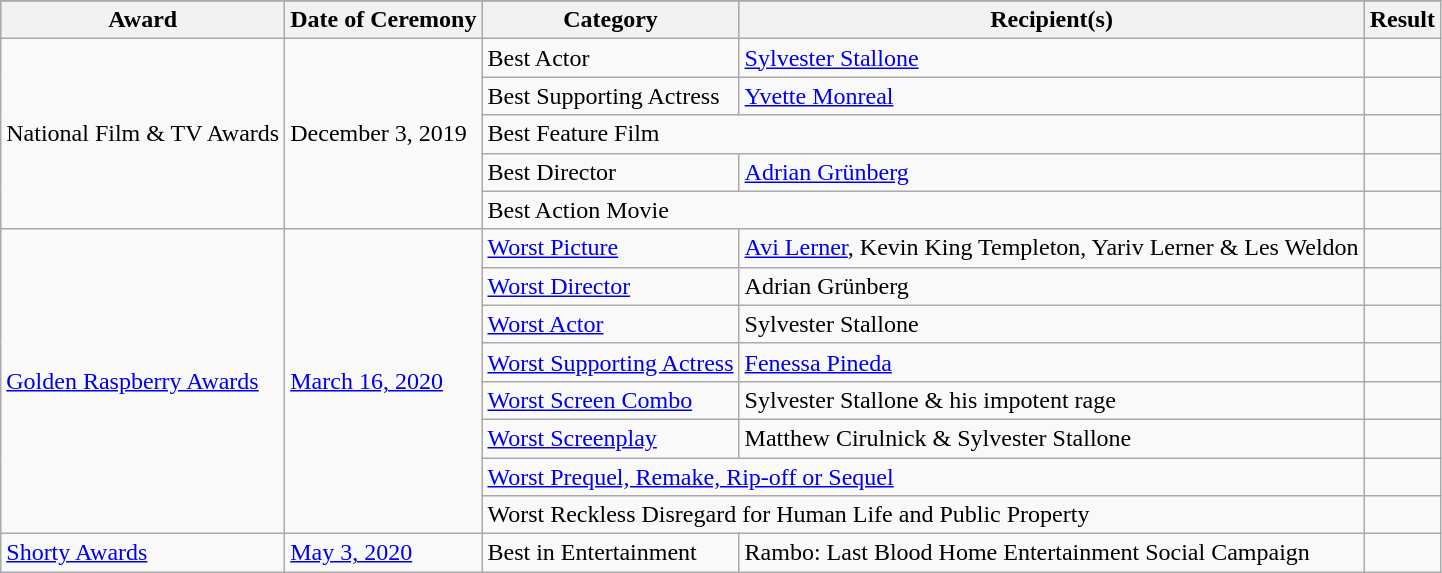<table class="wikitable sortable">
<tr style="background:#ccc; text-align:center;">
</tr>
<tr style="background:#ccc; text-align:center;">
<th scope="col">Award</th>
<th scope="col">Date of Ceremony</th>
<th scope="col">Category</th>
<th scope="col">Recipient(s)</th>
<th scope="col">Result</th>
</tr>
<tr>
<td rowspan="5">National Film & TV Awards</td>
<td rowspan="5">December 3, 2019</td>
<td>Best Actor</td>
<td><a href='#'>Sylvester Stallone</a></td>
<td></td>
</tr>
<tr>
<td>Best Supporting Actress</td>
<td><a href='#'>Yvette Monreal</a></td>
<td></td>
</tr>
<tr>
<td colspan="2">Best Feature Film</td>
<td></td>
</tr>
<tr>
<td>Best Director</td>
<td><a href='#'>Adrian Grünberg</a></td>
<td></td>
</tr>
<tr>
<td colspan="2">Best Action Movie</td>
<td></td>
</tr>
<tr>
<td rowspan="8"><a href='#'>Golden Raspberry Awards</a></td>
<td rowspan="8"><a href='#'>March 16, 2020</a></td>
<td><a href='#'>Worst Picture</a></td>
<td><a href='#'>Avi Lerner</a>, Kevin King Templeton, Yariv Lerner & Les Weldon</td>
<td></td>
</tr>
<tr>
<td><a href='#'>Worst Director</a></td>
<td>Adrian Grünberg</td>
<td></td>
</tr>
<tr>
<td><a href='#'>Worst Actor</a></td>
<td>Sylvester Stallone</td>
<td></td>
</tr>
<tr>
<td><a href='#'>Worst Supporting Actress</a></td>
<td><a href='#'>Fenessa Pineda</a></td>
<td></td>
</tr>
<tr>
<td><a href='#'>Worst Screen Combo</a></td>
<td>Sylvester Stallone & his impotent rage</td>
<td></td>
</tr>
<tr>
<td><a href='#'>Worst Screenplay</a></td>
<td>Matthew Cirulnick & Sylvester Stallone</td>
<td></td>
</tr>
<tr>
<td colspan="2"><a href='#'>Worst Prequel, Remake, Rip-off or Sequel</a></td>
<td></td>
</tr>
<tr>
<td colspan="2">Worst Reckless Disregard for Human Life and Public Property</td>
<td></td>
</tr>
<tr>
<td><a href='#'>Shorty Awards</a></td>
<td><a href='#'>May 3, 2020</a></td>
<td>Best in Entertainment</td>
<td>Rambo: Last Blood Home Entertainment Social Campaign</td>
<td></td>
</tr>
</table>
